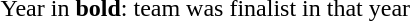<table>
<tr>
<td align=center>Year in <strong>bold</strong>:</td>
<td>team was finalist in that year</td>
</tr>
</table>
